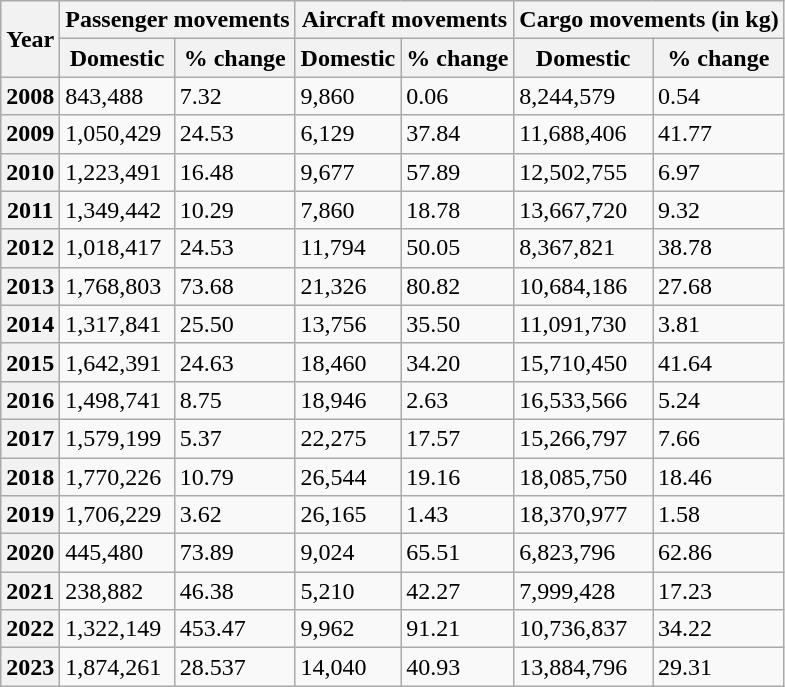<table class="wikitable sortable">
<tr>
<th rowspan="2">Year</th>
<th colspan="2">Passenger movements</th>
<th colspan="2">Aircraft movements</th>
<th colspan="2">Cargo movements (in kg)</th>
</tr>
<tr>
<th>Domestic</th>
<th>% change</th>
<th>Domestic</th>
<th>% change</th>
<th>Domestic</th>
<th>% change</th>
</tr>
<tr>
<th>2008</th>
<td>843,488</td>
<td> 7.32</td>
<td>9,860</td>
<td> 0.06</td>
<td>8,244,579</td>
<td> 0.54</td>
</tr>
<tr>
<th>2009</th>
<td>1,050,429</td>
<td> 24.53</td>
<td>6,129</td>
<td> 37.84</td>
<td>11,688,406</td>
<td> 41.77</td>
</tr>
<tr>
<th>2010</th>
<td>1,223,491</td>
<td> 16.48</td>
<td>9,677</td>
<td> 57.89</td>
<td>12,502,755</td>
<td> 6.97</td>
</tr>
<tr>
<th>2011</th>
<td>1,349,442</td>
<td> 10.29</td>
<td>7,860</td>
<td> 18.78</td>
<td>13,667,720</td>
<td> 9.32</td>
</tr>
<tr>
<th>2012</th>
<td>1,018,417</td>
<td> 24.53</td>
<td>11,794</td>
<td> 50.05</td>
<td>8,367,821</td>
<td> 38.78</td>
</tr>
<tr>
<th>2013</th>
<td>1,768,803</td>
<td> 73.68</td>
<td>21,326</td>
<td> 80.82</td>
<td>10,684,186</td>
<td> 27.68</td>
</tr>
<tr>
<th>2014</th>
<td>1,317,841</td>
<td> 25.50</td>
<td>13,756</td>
<td> 35.50</td>
<td>11,091,730</td>
<td> 3.81</td>
</tr>
<tr>
<th>2015</th>
<td>1,642,391</td>
<td> 24.63</td>
<td>18,460</td>
<td> 34.20</td>
<td>15,710,450</td>
<td> 41.64</td>
</tr>
<tr>
<th>2016</th>
<td>1,498,741</td>
<td> 8.75</td>
<td>18,946</td>
<td> 2.63</td>
<td>16,533,566</td>
<td> 5.24</td>
</tr>
<tr>
<th>2017</th>
<td>1,579,199</td>
<td> 5.37</td>
<td>22,275</td>
<td> 17.57</td>
<td>15,266,797</td>
<td> 7.66</td>
</tr>
<tr>
<th>2018</th>
<td>1,770,226</td>
<td> 10.79</td>
<td>26,544</td>
<td> 19.16</td>
<td>18,085,750</td>
<td> 18.46</td>
</tr>
<tr>
<th>2019</th>
<td>1,706,229</td>
<td> 3.62</td>
<td>26,165</td>
<td> 1.43</td>
<td>18,370,977</td>
<td> 1.58</td>
</tr>
<tr>
<th>2020</th>
<td>445,480</td>
<td> 73.89</td>
<td>9,024</td>
<td> 65.51</td>
<td>6,823,796</td>
<td> 62.86</td>
</tr>
<tr>
<th>2021</th>
<td>238,882</td>
<td> 46.38</td>
<td>5,210</td>
<td> 42.27</td>
<td>7,999,428</td>
<td> 17.23</td>
</tr>
<tr>
<th>2022</th>
<td>1,322,149</td>
<td> 453.47</td>
<td>9,962</td>
<td> 91.21</td>
<td>10,736,837</td>
<td> 34.22</td>
</tr>
<tr>
<th>2023</th>
<td>1,874,261</td>
<td> 28.537</td>
<td>14,040</td>
<td> 40.93</td>
<td>13,884,796</td>
<td> 29.31</td>
</tr>
</table>
